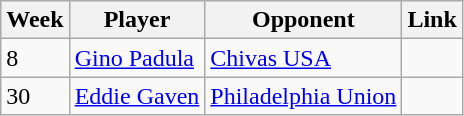<table class=wikitable>
<tr>
<th>Week</th>
<th>Player</th>
<th>Opponent</th>
<th>Link</th>
</tr>
<tr>
<td>8</td>
<td> <a href='#'>Gino Padula</a></td>
<td><a href='#'>Chivas USA</a></td>
<td></td>
</tr>
<tr>
<td>30</td>
<td> <a href='#'>Eddie Gaven</a></td>
<td><a href='#'>Philadelphia Union</a></td>
<td></td>
</tr>
</table>
